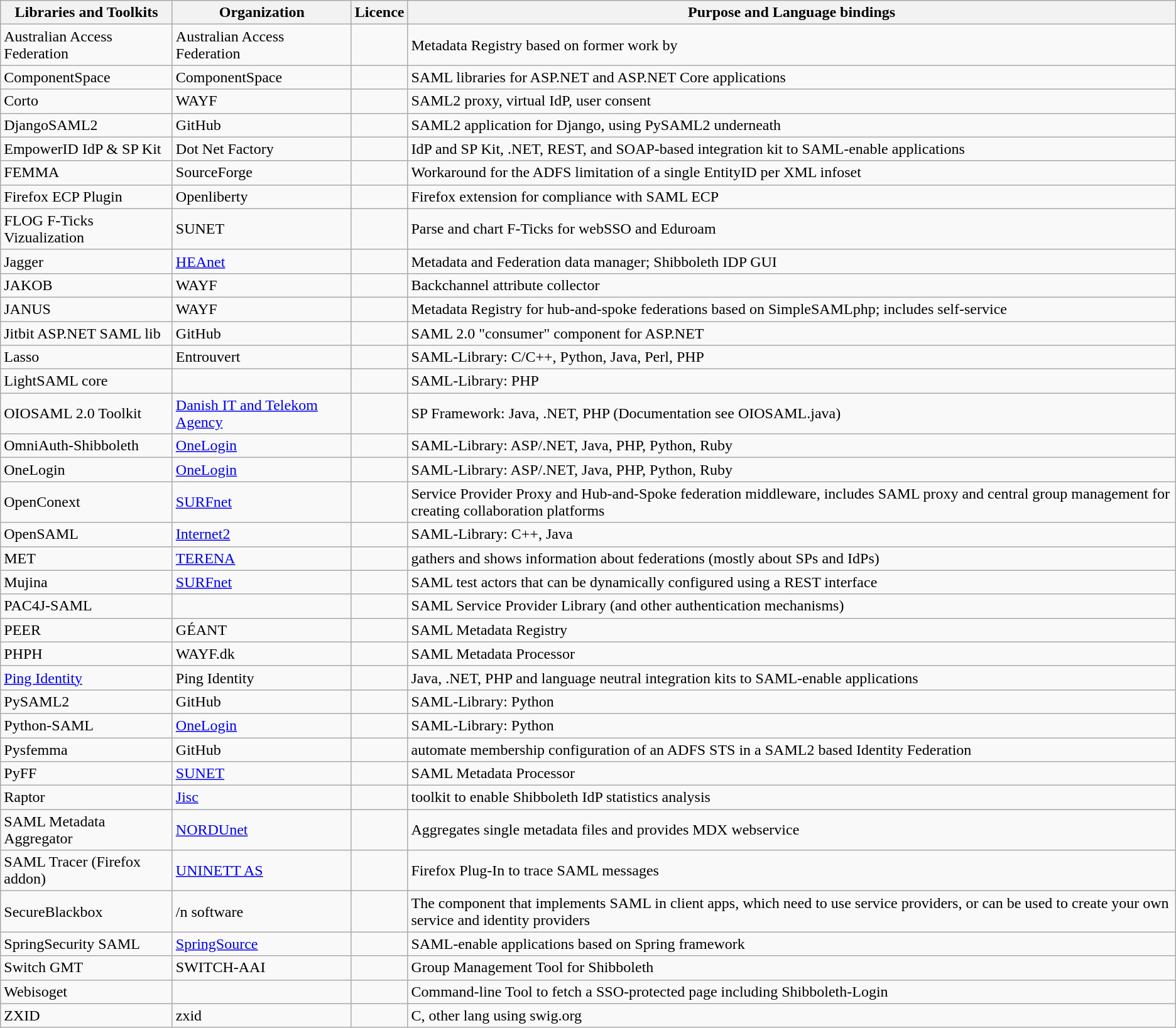<table class="wikitable sortable">
<tr>
<th>Libraries and Toolkits</th>
<th>Organization</th>
<th>Licence</th>
<th>Purpose and Language bindings</th>
</tr>
<tr>
<td>Australian Access Federation</td>
<td>Australian Access Federation</td>
<td></td>
<td>Metadata Registry based on former work by </td>
</tr>
<tr>
<td>ComponentSpace</td>
<td>ComponentSpace</td>
<td></td>
<td>SAML libraries for ASP.NET and ASP.NET Core applications</td>
</tr>
<tr>
<td>Corto</td>
<td>WAYF</td>
<td></td>
<td>SAML2 proxy, virtual IdP, user consent</td>
</tr>
<tr>
<td>DjangoSAML2</td>
<td>GitHub</td>
<td></td>
<td>SAML2 application for Django, using PySAML2 underneath</td>
</tr>
<tr>
<td>EmpowerID IdP & SP Kit</td>
<td>Dot Net Factory</td>
<td></td>
<td>IdP and SP Kit, .NET, REST, and SOAP-based integration kit to SAML-enable applications</td>
</tr>
<tr>
<td>FEMMA</td>
<td>SourceForge</td>
<td></td>
<td>Workaround for the ADFS limitation of a single EntityID per XML infoset</td>
</tr>
<tr>
<td>Firefox ECP Plugin</td>
<td>Openliberty</td>
<td></td>
<td>Firefox extension for compliance with SAML ECP</td>
</tr>
<tr>
<td>FLOG F-Ticks Vizualization</td>
<td>SUNET</td>
<td></td>
<td>Parse and chart F-Ticks for webSSO and Eduroam</td>
</tr>
<tr>
<td>Jagger</td>
<td><a href='#'>HEAnet</a></td>
<td></td>
<td>Metadata and Federation data manager; Shibboleth IDP GUI</td>
</tr>
<tr>
<td>JAKOB</td>
<td>WAYF</td>
<td></td>
<td>Backchannel attribute collector</td>
</tr>
<tr>
<td>JANUS</td>
<td>WAYF</td>
<td></td>
<td>Metadata Registry for hub-and-spoke federations based on SimpleSAMLphp; includes self-service</td>
</tr>
<tr>
<td>Jitbit ASP.NET SAML lib</td>
<td>GitHub</td>
<td></td>
<td>SAML 2.0 "consumer" component for ASP.NET</td>
</tr>
<tr>
<td>Lasso</td>
<td>Entrouvert</td>
<td></td>
<td>SAML-Library: C/C++, Python, Java, Perl, PHP</td>
</tr>
<tr>
<td>LightSAML core</td>
<td></td>
<td></td>
<td>SAML-Library: PHP</td>
</tr>
<tr>
<td>OIOSAML 2.0 Toolkit</td>
<td><a href='#'>Danish IT and Telekom Agency</a></td>
<td></td>
<td>SP Framework: Java, .NET, PHP (Documentation see OIOSAML.java)</td>
</tr>
<tr>
<td>OmniAuth-Shibboleth</td>
<td><a href='#'>OneLogin</a></td>
<td></td>
<td>SAML-Library:  ASP/.NET, Java, PHP, Python, Ruby</td>
</tr>
<tr>
<td>OneLogin</td>
<td><a href='#'>OneLogin</a></td>
<td></td>
<td>SAML-Library:  ASP/.NET, Java, PHP, Python, Ruby</td>
</tr>
<tr>
<td>OpenConext</td>
<td><a href='#'>SURFnet</a></td>
<td></td>
<td>Service Provider Proxy and Hub-and-Spoke federation middleware, includes SAML proxy and central group management for creating collaboration platforms</td>
</tr>
<tr>
<td>OpenSAML</td>
<td><a href='#'>Internet2</a></td>
<td></td>
<td>SAML-Library:  C++, Java</td>
</tr>
<tr>
<td>MET</td>
<td><a href='#'>TERENA</a></td>
<td></td>
<td>gathers and shows information about federations (mostly about SPs and IdPs)</td>
</tr>
<tr>
<td>Mujina</td>
<td><a href='#'>SURFnet</a></td>
<td></td>
<td>SAML test actors that can be dynamically configured using a REST interface</td>
</tr>
<tr>
<td>PAC4J-SAML</td>
<td></td>
<td></td>
<td>SAML Service Provider Library (and other authentication mechanisms)</td>
</tr>
<tr>
<td>PEER</td>
<td>GÉANT</td>
<td></td>
<td>SAML Metadata Registry</td>
</tr>
<tr>
<td>PHPH</td>
<td>WAYF.dk</td>
<td></td>
<td>SAML Metadata Processor</td>
</tr>
<tr>
<td><a href='#'>Ping Identity</a></td>
<td>Ping Identity</td>
<td></td>
<td>Java, .NET, PHP and language neutral integration kits to SAML-enable applications</td>
</tr>
<tr>
<td>PySAML2</td>
<td>GitHub</td>
<td></td>
<td>SAML-Library: Python</td>
</tr>
<tr>
<td>Python-SAML</td>
<td><a href='#'>OneLogin</a></td>
<td></td>
<td>SAML-Library: Python</td>
</tr>
<tr>
<td>Pysfemma</td>
<td>GitHub</td>
<td></td>
<td>automate membership configuration of an ADFS STS in a SAML2 based Identity Federation</td>
</tr>
<tr>
<td>PyFF</td>
<td><a href='#'>SUNET</a></td>
<td></td>
<td>SAML Metadata Processor</td>
</tr>
<tr>
<td>Raptor</td>
<td><a href='#'>Jisc</a></td>
<td></td>
<td>toolkit to enable Shibboleth IdP statistics analysis</td>
</tr>
<tr>
<td>SAML Metadata Aggregator</td>
<td><a href='#'>NORDUnet</a></td>
<td></td>
<td>Aggregates single metadata files and provides MDX webservice</td>
</tr>
<tr>
<td>SAML Tracer (Firefox addon)</td>
<td><a href='#'>UNINETT AS</a></td>
<td></td>
<td>Firefox Plug-In to trace SAML messages</td>
</tr>
<tr>
<td>SecureBlackbox</td>
<td>/n software</td>
<td></td>
<td>The component that implements SAML in client apps, which need to use service providers, or can be used to create your own service and identity providers</td>
</tr>
<tr>
<td>SpringSecurity SAML</td>
<td><a href='#'>SpringSource</a></td>
<td></td>
<td>SAML-enable applications based on Spring framework</td>
</tr>
<tr>
<td>Switch GMT</td>
<td>SWITCH-AAI</td>
<td></td>
<td>Group Management Tool for Shibboleth</td>
</tr>
<tr>
<td>Webisoget</td>
<td></td>
<td></td>
<td>Command-line Tool to fetch a SSO-protected page including Shibboleth-Login</td>
</tr>
<tr>
<td>ZXID</td>
<td>zxid</td>
<td></td>
<td>C, other lang using swig.org</td>
</tr>
</table>
